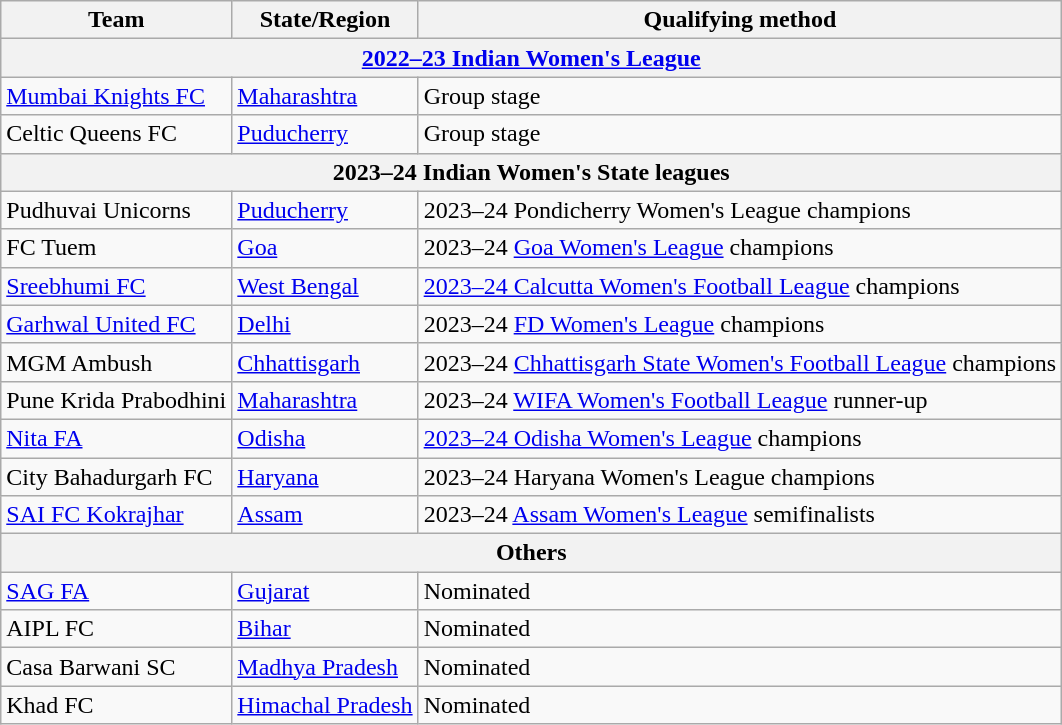<table class="wikitable sortable">
<tr>
<th>Team</th>
<th>State/Region</th>
<th>Qualifying method</th>
</tr>
<tr>
<th colspan="3" style="text-align:center;"><a href='#'>2022–23 Indian Women's League</a></th>
</tr>
<tr>
<td><a href='#'>Mumbai Knights FC</a></td>
<td><a href='#'>Maharashtra</a></td>
<td>Group stage</td>
</tr>
<tr>
<td>Celtic Queens FC</td>
<td><a href='#'>Puducherry</a></td>
<td>Group stage</td>
</tr>
<tr>
<th colspan="3" style="text-align:center;">2023–24 Indian Women's State leagues</th>
</tr>
<tr>
<td>Pudhuvai Unicorns</td>
<td><a href='#'>Puducherry</a></td>
<td>2023–24 Pondicherry Women's League champions</td>
</tr>
<tr>
<td>FC Tuem</td>
<td><a href='#'>Goa</a></td>
<td>2023–24 <a href='#'>Goa Women's League</a> champions</td>
</tr>
<tr>
<td><a href='#'>Sreebhumi FC</a></td>
<td><a href='#'>West Bengal</a></td>
<td><a href='#'>2023–24 Calcutta Women's Football League</a> champions</td>
</tr>
<tr>
<td><a href='#'>Garhwal United FC</a></td>
<td><a href='#'>Delhi</a></td>
<td>2023–24 <a href='#'>FD Women's League</a> champions</td>
</tr>
<tr>
<td>MGM Ambush</td>
<td><a href='#'>Chhattisgarh</a></td>
<td>2023–24 <a href='#'>Chhattisgarh State Women's Football League</a> champions</td>
</tr>
<tr>
<td>Pune Krida Prabodhini</td>
<td><a href='#'>Maharashtra</a></td>
<td>2023–24 <a href='#'>WIFA Women's Football League</a> runner-up</td>
</tr>
<tr>
<td><a href='#'>Nita FA</a></td>
<td><a href='#'>Odisha</a></td>
<td><a href='#'>2023–24 Odisha Women's League</a> champions</td>
</tr>
<tr>
<td>City Bahadurgarh FC</td>
<td><a href='#'>Haryana</a></td>
<td>2023–24 Haryana Women's League champions</td>
</tr>
<tr>
<td><a href='#'>SAI FC Kokrajhar</a></td>
<td><a href='#'>Assam</a></td>
<td>2023–24 <a href='#'>Assam Women's League</a> semifinalists</td>
</tr>
<tr>
<th colspan="3" style="text-align:center;">Others</th>
</tr>
<tr>
<td><a href='#'>SAG FA</a></td>
<td><a href='#'>Gujarat</a></td>
<td>Nominated</td>
</tr>
<tr>
<td>AIPL FC</td>
<td><a href='#'>Bihar</a></td>
<td>Nominated</td>
</tr>
<tr>
<td>Casa Barwani SC</td>
<td><a href='#'>Madhya Pradesh</a></td>
<td>Nominated</td>
</tr>
<tr>
<td>Khad FC</td>
<td><a href='#'>Himachal Pradesh</a></td>
<td>Nominated</td>
</tr>
</table>
